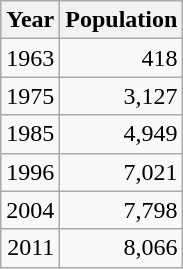<table class="wikitable">
<tr>
<th>Year</th>
<th>Population</th>
</tr>
<tr align="right">
<td>1963</td>
<td>418</td>
</tr>
<tr align="right">
<td>1975</td>
<td>3,127</td>
</tr>
<tr align="right">
<td>1985</td>
<td>4,949</td>
</tr>
<tr align="right">
<td>1996</td>
<td>7,021</td>
</tr>
<tr align="right">
<td>2004</td>
<td>7,798</td>
</tr>
<tr align="right">
<td>2011</td>
<td>8,066</td>
</tr>
</table>
